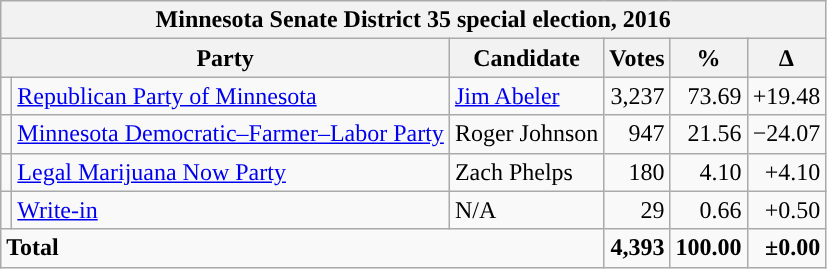<table class="wikitable">
<tr>
<th colspan="6">Minnesota Senate District 35 special election, 2016</th>
</tr>
<tr>
<th colspan="2">Party</th>
<th>Candidate</th>
<th>Votes</th>
<th>%</th>
<th>∆</th>
</tr>
<tr>
<td style="background-color:"></td>
<td><a href='#'>Republican Party of Minnesota</a></td>
<td><a href='#'>Jim Abeler</a></td>
<td align="right">3,237</td>
<td align="right">73.69</td>
<td align="right">+19.48</td>
</tr>
<tr>
<td style="background-color:"></td>
<td><a href='#'>Minnesota Democratic–Farmer–Labor Party</a></td>
<td>Roger Johnson</td>
<td align="right">947</td>
<td align="right">21.56</td>
<td align="right">−24.07</td>
</tr>
<tr>
<td style="background-color:"></td>
<td><a href='#'>Legal Marijuana Now Party</a></td>
<td>Zach Phelps</td>
<td align="right">180</td>
<td align="right">4.10</td>
<td align="right">+4.10</td>
</tr>
<tr>
<td style="background-color:"></td>
<td><a href='#'>Write-in</a></td>
<td>N/A</td>
<td align="right">29</td>
<td align="right">0.66</td>
<td align="right">+0.50</td>
</tr>
<tr>
<td colspan="3"><strong>Total</strong></td>
<td align="right"><strong>4,393</strong></td>
<td align="right"><strong>100.00</strong></td>
<td align="right"><strong>±0.00</strong></td>
</tr>
</table>
